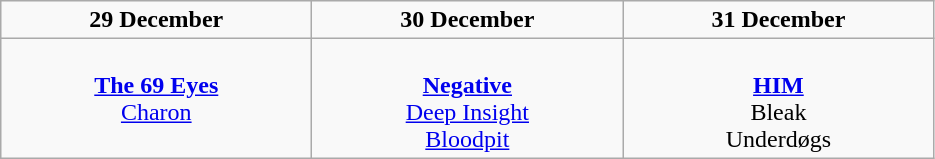<table class="wikitable">
<tr>
<td colspan="1" style="text-align:center;"><strong>29 December</strong></td>
<td colspan="1" style="text-align:center;"><strong>30 December</strong></td>
<td colspan="1" style="text-align:center;"><strong>31 December</strong></td>
</tr>
<tr>
<td style="text-align:center; vertical-align:top; width:200px;"><br><strong><a href='#'>The 69 Eyes</a></strong><br>
<a href='#'>Charon</a><br></td>
<td style="text-align:center; vertical-align:top; width:200px;"><br><strong><a href='#'>Negative</a></strong><br>
<a href='#'>Deep Insight</a><br>
<a href='#'>Bloodpit</a><br></td>
<td style="text-align:center; vertical-align:top; width:200px;"><br><strong><a href='#'>HIM</a></strong><br>
Bleak<br>
Underdøgs<br></td>
</tr>
</table>
